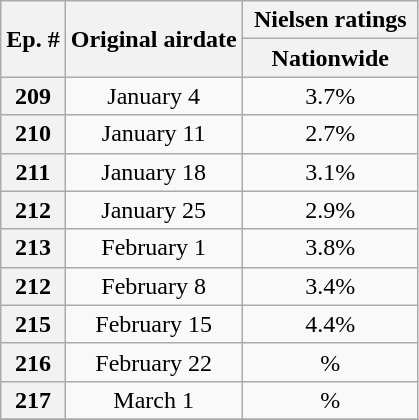<table class="wikitable" style="text-align:center;">
<tr>
<th rowspan=2style= width:40px;>Ep. #</th>
<th rowspan=2style=width:135px;>Original airdate</th>
<th width=110><strong>Nielsen ratings</strong></th>
</tr>
<tr>
<th><strong>Nationwide</strong></th>
</tr>
<tr>
<th>209</th>
<td>January 4</td>
<td>3.7%</td>
</tr>
<tr>
<th>210</th>
<td>January 11</td>
<td>2.7%</td>
</tr>
<tr>
<th>211</th>
<td>January 18</td>
<td>3.1%</td>
</tr>
<tr>
<th>212</th>
<td>January 25</td>
<td>2.9%</td>
</tr>
<tr>
<th>213</th>
<td>February 1</td>
<td>3.8%</td>
</tr>
<tr>
<th>212</th>
<td>February 8</td>
<td>3.4%</td>
</tr>
<tr>
<th>215</th>
<td>February 15</td>
<td>4.4%</td>
</tr>
<tr>
<th>216</th>
<td>February 22</td>
<td>%</td>
</tr>
<tr>
<th>217</th>
<td>March 1</td>
<td>%</td>
</tr>
<tr>
</tr>
</table>
